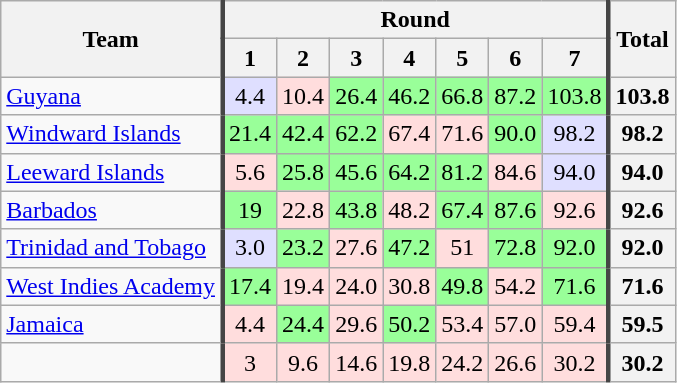<table class="wikitable">
<tr>
<th rowspan="2" style="border-right: 3px solid #454545">Team</th>
<th colspan="7">Round</th>
<th rowspan="2" style="border-left: 3px solid #454545">Total</th>
</tr>
<tr>
<th>1</th>
<th>2</th>
<th>3</th>
<th>4</th>
<th>5</th>
<th>6</th>
<th>7</th>
</tr>
<tr align="center">
<td style="border-right: 3px solid #454545" align="left"><a href='#'>Guyana</a></td>
<td style="background: #DFDFFF">4.4</td>
<td style="background: #FFDDDD">10.4</td>
<td style="background: #99FF99">26.4</td>
<td style="background: #99FF99">46.2</td>
<td style="background: #99FF99">66.8</td>
<td style="background: #99FF99">87.2</td>
<td style="background: #99FF99">103.8</td>
<th style="border-left: 3px solid #454545">103.8</th>
</tr>
<tr align="center">
<td style="border-right: 3px solid #454545" align="left"><a href='#'>Windward Islands</a></td>
<td style="background: #99FF99">21.4</td>
<td style="background: #99FF99">42.4</td>
<td style="background: #99FF99">62.2</td>
<td style="background: #FFDDDD">67.4</td>
<td style="background: #FFDDDD">71.6</td>
<td style="background: #99FF99">90.0</td>
<td style="background: #DFDFFF">98.2</td>
<th style="border-left: 3px solid #454545">98.2</th>
</tr>
<tr align="center">
<td style="border-right: 3px solid #454545" align="left"><a href='#'>Leeward Islands</a></td>
<td style="background: #FFDDDD">5.6</td>
<td style="background: #99FF99">25.8</td>
<td style="background: #99FF99">45.6</td>
<td style="background: #99FF99">64.2</td>
<td style="background: #99FF99">81.2</td>
<td style="background: #FFDDDD">84.6</td>
<td style="background: #DFDFFF">94.0</td>
<th style="border-left: 3px solid #454545">94.0</th>
</tr>
<tr align="center">
<td style="border-right: 3px solid #454545" align="left"><a href='#'>Barbados</a></td>
<td style="background: #99FF99">19</td>
<td style="background: #FFDDDD">22.8</td>
<td style="background: #99FF99">43.8</td>
<td style="background: #FFDDDD">48.2</td>
<td style="background: #99FF99">67.4</td>
<td style="background: #99FF99">87.6</td>
<td style="background: #FFDDDD">92.6</td>
<th style="border-left: 3px solid #454545">92.6</th>
</tr>
<tr align="center">
<td style="border-right: 3px solid #454545" align="left"><a href='#'>Trinidad and Tobago</a></td>
<td style="background: #DFDFFF">3.0</td>
<td style="background: #99FF99">23.2</td>
<td style="background: #FFDDDD">27.6</td>
<td style="background: #99FF99">47.2</td>
<td style="background: #FFDDDD">51</td>
<td style="background: #99FF99">72.8</td>
<td style="background: #99FF99">92.0</td>
<th style="border-left: 3px solid #454545">92.0</th>
</tr>
<tr align="center">
<td style="border-right: 3px solid #454545" align="left"><a href='#'>West Indies Academy</a></td>
<td style="background: #99FF99">17.4</td>
<td style="background: #FFDDDD">19.4</td>
<td style="background: #FFDDDD">24.0</td>
<td style="background: #FFDDDD">30.8</td>
<td style="background: #99FF99">49.8</td>
<td style="background: #FFDDDD">54.2</td>
<td style="background: #99FF99">71.6</td>
<th style="border-left: 3px solid #454545">71.6</th>
</tr>
<tr align="center">
<td style="border-right: 3px solid #454545" align="left"><a href='#'>Jamaica</a></td>
<td style="background: #FFDDDD">4.4</td>
<td style="background: #99FF99">24.4</td>
<td style="background: #FFDDDD">29.6</td>
<td style="background: #99FF99">50.2</td>
<td style="background: #FFDDDD">53.4</td>
<td style="background: #FFDDDD">57.0</td>
<td style="background: #FFDDDD">59.4</td>
<th style="border-left: 3px solid #454545">59.5</th>
</tr>
<tr align="center">
<td style="border-right: 3px solid #454545" align="left"></td>
<td style="background: #FFDDDD">3</td>
<td style="background: #FFDDDD">9.6</td>
<td style="background: #FFDDDD">14.6</td>
<td style="background: #FFDDDD">19.8</td>
<td style="background: #FFDDDD">24.2</td>
<td style="background: #FFDDDD">26.6</td>
<td style="background: #FFDDDD">30.2</td>
<th style="border-left: 3px solid #454545">30.2</th>
</tr>
</table>
